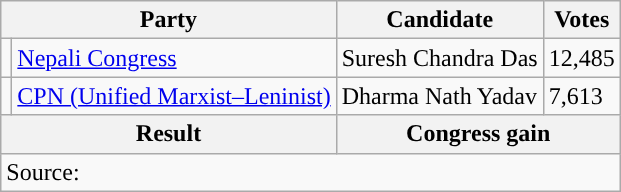<table class="wikitable">
<tr>
<th colspan="2">Party</th>
<th>Candidate</th>
<th>Votes</th>
</tr>
<tr>
<td style="background-color:"></td>
<td><a href='#'>Nepali Congress</a></td>
<td>Suresh Chandra Das</td>
<td>12,485</td>
</tr>
<tr>
<td style="background-color:"></td>
<td><a href='#'>CPN (Unified Marxist–Leninist)</a></td>
<td>Dharma Nath Yadav</td>
<td>7,613</td>
</tr>
<tr>
<th colspan="2">Result</th>
<th colspan="2">Congress gain</th>
</tr>
<tr>
<td colspan="4">Source: </td>
</tr>
</table>
